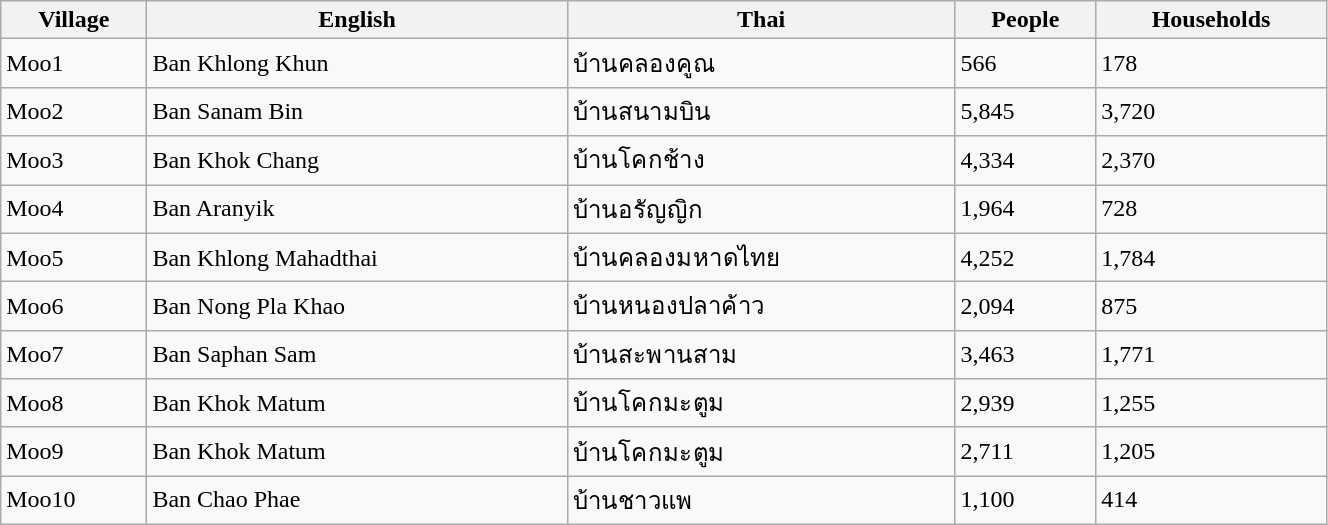<table class="wikitable" style="width:70%;">
<tr>
<th>Village</th>
<th>English</th>
<th>Thai</th>
<th>People</th>
<th>Households</th>
</tr>
<tr>
<td>Moo1</td>
<td>Ban Khlong Khun</td>
<td>บ้านคลองคูณ</td>
<td>566</td>
<td>178</td>
</tr>
<tr>
<td>Moo2</td>
<td>Ban Sanam Bin</td>
<td>บ้านสนามบิน</td>
<td>5,845</td>
<td>3,720</td>
</tr>
<tr>
<td>Moo3</td>
<td>Ban Khok Chang</td>
<td>บ้านโคกช้าง</td>
<td>4,334</td>
<td>2,370</td>
</tr>
<tr>
<td>Moo4</td>
<td>Ban Aranyik</td>
<td>บ้านอรัญญิก</td>
<td>1,964</td>
<td>728</td>
</tr>
<tr>
<td>Moo5</td>
<td>Ban Khlong Mahadthai</td>
<td>บ้านคลองมหาดไทย</td>
<td>4,252</td>
<td>1,784</td>
</tr>
<tr>
<td>Moo6</td>
<td>Ban Nong Pla Khao</td>
<td>บ้านหนองปลาค้าว</td>
<td>2,094</td>
<td>875</td>
</tr>
<tr>
<td>Moo7</td>
<td>Ban Saphan Sam</td>
<td>บ้านสะพานสาม</td>
<td>3,463</td>
<td>1,771</td>
</tr>
<tr>
<td>Moo8</td>
<td>Ban Khok Matum</td>
<td>บ้านโคกมะตูม</td>
<td>2,939</td>
<td>1,255</td>
</tr>
<tr>
<td>Moo9</td>
<td>Ban Khok Matum</td>
<td>บ้านโคกมะตูม</td>
<td>2,711</td>
<td>1,205</td>
</tr>
<tr>
<td>Moo10</td>
<td>Ban Chao Phae</td>
<td>บ้านชาวแพ</td>
<td>1,100</td>
<td>414</td>
</tr>
</table>
